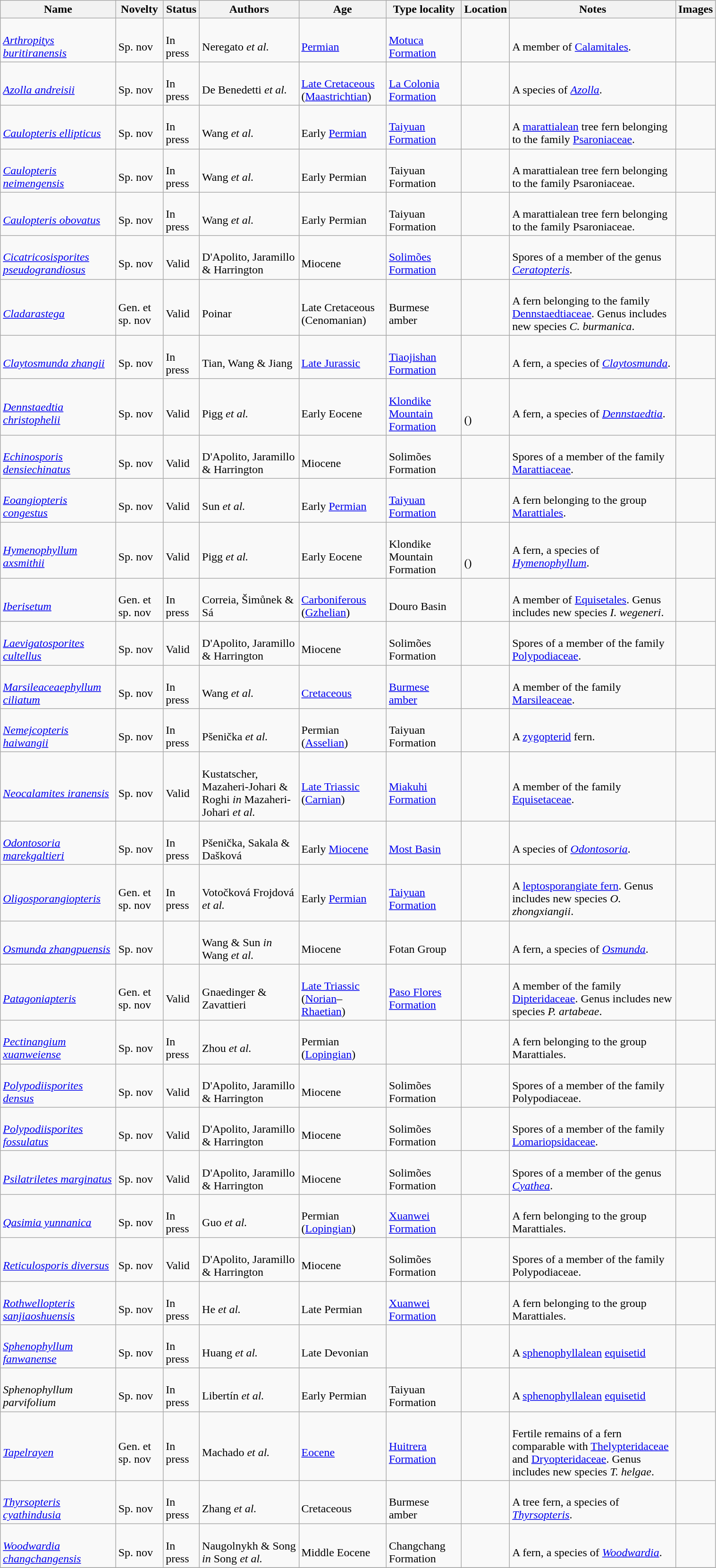<table class="wikitable sortable" align="center" width="80%">
<tr>
<th>Name</th>
<th>Novelty</th>
<th>Status</th>
<th>Authors</th>
<th>Age</th>
<th>Type locality</th>
<th>Location</th>
<th>Notes</th>
<th>Images</th>
</tr>
<tr>
<td><br><em><a href='#'>Arthropitys buritiranensis</a></em></td>
<td><br>Sp. nov</td>
<td><br>In press</td>
<td><br>Neregato <em>et al.</em></td>
<td><br><a href='#'>Permian</a></td>
<td><br><a href='#'>Motuca Formation</a></td>
<td><br></td>
<td><br>A member of <a href='#'>Calamitales</a>.</td>
<td></td>
</tr>
<tr>
<td><br><em><a href='#'>Azolla andreisii</a></em></td>
<td><br>Sp. nov</td>
<td><br>In press</td>
<td><br>De Benedetti <em>et al.</em></td>
<td><br><a href='#'>Late Cretaceous</a> (<a href='#'>Maastrichtian</a>)</td>
<td><br><a href='#'>La Colonia Formation</a></td>
<td><br></td>
<td><br>A species of <em><a href='#'>Azolla</a></em>.</td>
<td></td>
</tr>
<tr>
<td><br><em><a href='#'>Caulopteris ellipticus</a></em></td>
<td><br>Sp. nov</td>
<td><br>In press</td>
<td><br>Wang <em>et al.</em></td>
<td><br>Early <a href='#'>Permian</a></td>
<td><br><a href='#'>Taiyuan Formation</a></td>
<td><br></td>
<td><br>A <a href='#'>marattialean</a> tree fern belonging to the family <a href='#'>Psaroniaceae</a>.</td>
<td></td>
</tr>
<tr>
<td><br><em><a href='#'>Caulopteris neimengensis</a></em></td>
<td><br>Sp. nov</td>
<td><br>In press</td>
<td><br>Wang <em>et al.</em></td>
<td><br>Early Permian</td>
<td><br>Taiyuan Formation</td>
<td><br></td>
<td><br>A marattialean tree fern belonging to the family Psaroniaceae.</td>
<td></td>
</tr>
<tr>
<td><br><em><a href='#'>Caulopteris obovatus</a></em></td>
<td><br>Sp. nov</td>
<td><br>In press</td>
<td><br>Wang <em>et al.</em></td>
<td><br>Early Permian</td>
<td><br>Taiyuan Formation</td>
<td><br></td>
<td><br>A marattialean tree fern belonging to the family Psaroniaceae.</td>
<td></td>
</tr>
<tr>
<td><br><em><a href='#'>Cicatricosisporites pseudograndiosus</a></em></td>
<td><br>Sp. nov</td>
<td><br>Valid</td>
<td><br>D'Apolito, Jaramillo & Harrington</td>
<td><br>Miocene</td>
<td><br><a href='#'>Solimões Formation</a></td>
<td><br></td>
<td><br>Spores of a member of the genus <em><a href='#'>Ceratopteris</a></em>.</td>
<td></td>
</tr>
<tr>
<td><br><em><a href='#'>Cladarastega</a></em></td>
<td><br>Gen. et sp. nov</td>
<td><br>Valid</td>
<td><br>Poinar</td>
<td><br>Late Cretaceous (Cenomanian)</td>
<td><br>Burmese amber</td>
<td><br></td>
<td><br>A fern belonging to the family <a href='#'>Dennstaedtiaceae</a>. Genus includes new species <em>C. burmanica</em>.</td>
<td></td>
</tr>
<tr>
<td><br><em><a href='#'>Claytosmunda zhangii</a></em></td>
<td><br>Sp. nov</td>
<td><br>In press</td>
<td><br>Tian, Wang & Jiang</td>
<td><br><a href='#'>Late Jurassic</a></td>
<td><br><a href='#'>Tiaojishan Formation</a></td>
<td><br></td>
<td><br>A fern, a species of <em><a href='#'>Claytosmunda</a></em>.</td>
<td></td>
</tr>
<tr>
<td><br><em><a href='#'>Dennstaedtia christophelii</a></em></td>
<td><br>Sp. nov</td>
<td><br>Valid</td>
<td><br>Pigg <em>et al.</em></td>
<td><br>Early Eocene</td>
<td><br><a href='#'>Klondike Mountain Formation</a></td>
<td><br><br>()</td>
<td><br>A fern, a species of <em><a href='#'>Dennstaedtia</a></em>.</td>
<td><br></td>
</tr>
<tr>
<td><br><em><a href='#'>Echinosporis densiechinatus</a></em></td>
<td><br>Sp. nov</td>
<td><br>Valid</td>
<td><br>D'Apolito, Jaramillo & Harrington</td>
<td><br>Miocene</td>
<td><br>Solimões Formation</td>
<td><br></td>
<td><br>Spores of a member of the family <a href='#'>Marattiaceae</a>.</td>
<td></td>
</tr>
<tr>
<td><br><em><a href='#'>Eoangiopteris congestus</a></em></td>
<td><br>Sp. nov</td>
<td><br>Valid</td>
<td><br>Sun <em>et al.</em></td>
<td><br>Early <a href='#'>Permian</a></td>
<td><br><a href='#'>Taiyuan Formation</a></td>
<td><br></td>
<td><br>A fern belonging to the group <a href='#'>Marattiales</a>.</td>
<td></td>
</tr>
<tr>
<td><br><em><a href='#'>Hymenophyllum axsmithii</a></em></td>
<td><br>Sp. nov</td>
<td><br>Valid</td>
<td><br>Pigg <em>et al.</em></td>
<td><br>Early Eocene</td>
<td><br>Klondike Mountain Formation</td>
<td><br><br>()</td>
<td><br>A fern, a species of <em><a href='#'>Hymenophyllum</a></em>.</td>
<td></td>
</tr>
<tr>
<td><br><em><a href='#'>Iberisetum</a></em></td>
<td><br>Gen. et sp. nov</td>
<td><br>In press</td>
<td><br>Correia, Šimůnek & Sá</td>
<td><br><a href='#'>Carboniferous</a> (<a href='#'>Gzhelian</a>)</td>
<td><br>Douro Basin</td>
<td><br></td>
<td><br>A member of <a href='#'>Equisetales</a>. Genus includes new species <em>I. wegeneri</em>.</td>
<td></td>
</tr>
<tr>
<td><br><em><a href='#'>Laevigatosporites cultellus</a></em></td>
<td><br>Sp. nov</td>
<td><br>Valid</td>
<td><br>D'Apolito, Jaramillo & Harrington</td>
<td><br>Miocene</td>
<td><br>Solimões Formation</td>
<td><br></td>
<td><br>Spores of a member of the family <a href='#'>Polypodiaceae</a>.</td>
<td></td>
</tr>
<tr>
<td><br><em><a href='#'>Marsileaceaephyllum ciliatum</a></em></td>
<td><br>Sp. nov</td>
<td><br>In press</td>
<td><br>Wang <em>et al.</em></td>
<td><br><a href='#'>Cretaceous</a></td>
<td><br><a href='#'>Burmese amber</a></td>
<td><br></td>
<td><br>A member of the family <a href='#'>Marsileaceae</a>.</td>
<td></td>
</tr>
<tr>
<td><br><em><a href='#'>Nemejcopteris haiwangii</a></em></td>
<td><br>Sp. nov</td>
<td><br>In press</td>
<td><br>Pšenička <em>et al.</em></td>
<td><br>Permian (<a href='#'>Asselian</a>)</td>
<td><br>Taiyuan Formation</td>
<td><br></td>
<td><br>A <a href='#'>zygopterid</a> fern.</td>
<td></td>
</tr>
<tr>
<td><br><em><a href='#'>Neocalamites iranensis</a></em></td>
<td><br>Sp. nov</td>
<td><br>Valid</td>
<td><br>Kustatscher, Mazaheri-Johari & Roghi <em>in</em> Mazaheri-Johari <em>et al.</em></td>
<td><br><a href='#'>Late Triassic</a> (<a href='#'>Carnian</a>)</td>
<td><br><a href='#'>Miakuhi Formation</a></td>
<td><br></td>
<td><br>A member of the family <a href='#'>Equisetaceae</a>.</td>
<td></td>
</tr>
<tr>
<td><br><em><a href='#'>Odontosoria marekgaltieri</a></em></td>
<td><br>Sp. nov</td>
<td><br>In press</td>
<td><br>Pšenička, Sakala & Dašková</td>
<td><br>Early <a href='#'>Miocene</a></td>
<td><br><a href='#'>Most Basin</a></td>
<td><br></td>
<td><br>A species of <em><a href='#'>Odontosoria</a></em>.</td>
<td></td>
</tr>
<tr>
<td><br><em><a href='#'>Oligosporangiopteris</a></em></td>
<td><br>Gen. et sp. nov</td>
<td><br>In press</td>
<td><br>Votočková Frojdová <em>et al.</em></td>
<td><br>Early <a href='#'>Permian</a></td>
<td><br><a href='#'>Taiyuan Formation</a></td>
<td><br></td>
<td><br>A <a href='#'>leptosporangiate fern</a>. Genus includes new species <em>O. zhongxiangii</em>.</td>
<td></td>
</tr>
<tr>
<td><br><em><a href='#'>Osmunda zhangpuensis</a></em></td>
<td><br>Sp. nov</td>
<td></td>
<td><br>Wang & Sun <em>in</em> Wang <em>et al.</em></td>
<td><br>Miocene</td>
<td><br>Fotan Group</td>
<td><br></td>
<td><br>A fern, a species of <em><a href='#'>Osmunda</a></em>.</td>
<td></td>
</tr>
<tr>
<td><br><em><a href='#'>Patagoniapteris</a></em></td>
<td><br>Gen. et sp. nov</td>
<td><br>Valid</td>
<td><br>Gnaedinger & Zavattieri</td>
<td><br><a href='#'>Late Triassic</a> (<a href='#'>Norian</a>–<a href='#'>Rhaetian</a>)</td>
<td><br><a href='#'>Paso Flores Formation</a></td>
<td><br></td>
<td><br>A member of the family <a href='#'>Dipteridaceae</a>. Genus includes new species <em>P. artabeae</em>.</td>
<td></td>
</tr>
<tr>
<td><br><em><a href='#'>Pectinangium xuanweiense</a></em></td>
<td><br>Sp. nov</td>
<td><br>In press</td>
<td><br>Zhou <em>et al.</em></td>
<td><br>Permian (<a href='#'>Lopingian</a>)</td>
<td></td>
<td><br></td>
<td><br>A fern belonging to the group Marattiales.</td>
<td></td>
</tr>
<tr>
<td><br><em><a href='#'>Polypodiisporites densus</a></em></td>
<td><br>Sp. nov</td>
<td><br>Valid</td>
<td><br>D'Apolito, Jaramillo & Harrington</td>
<td><br>Miocene</td>
<td><br>Solimões Formation</td>
<td><br></td>
<td><br>Spores of a member of the family Polypodiaceae.</td>
<td></td>
</tr>
<tr>
<td><br><em><a href='#'>Polypodiisporites fossulatus</a></em></td>
<td><br>Sp. nov</td>
<td><br>Valid</td>
<td><br>D'Apolito, Jaramillo & Harrington</td>
<td><br>Miocene</td>
<td><br>Solimões Formation</td>
<td><br></td>
<td><br>Spores of a member of the family <a href='#'>Lomariopsidaceae</a>.</td>
<td></td>
</tr>
<tr>
<td><br><em><a href='#'>Psilatriletes marginatus</a></em></td>
<td><br>Sp. nov</td>
<td><br>Valid</td>
<td><br>D'Apolito, Jaramillo & Harrington</td>
<td><br>Miocene</td>
<td><br>Solimões Formation</td>
<td><br></td>
<td><br>Spores of a member of the genus <em><a href='#'>Cyathea</a></em>.</td>
<td></td>
</tr>
<tr>
<td><br><em><a href='#'>Qasimia yunnanica</a></em></td>
<td><br>Sp. nov</td>
<td><br>In press</td>
<td><br>Guo <em>et al.</em></td>
<td><br>Permian (<a href='#'>Lopingian</a>)</td>
<td><br><a href='#'>Xuanwei Formation</a></td>
<td><br></td>
<td><br>A fern belonging to the group Marattiales.</td>
<td></td>
</tr>
<tr>
<td><br><em><a href='#'>Reticulosporis diversus</a></em></td>
<td><br>Sp. nov</td>
<td><br>Valid</td>
<td><br>D'Apolito, Jaramillo & Harrington</td>
<td><br>Miocene</td>
<td><br>Solimões Formation</td>
<td><br></td>
<td><br>Spores of a member of the family Polypodiaceae.</td>
<td></td>
</tr>
<tr>
<td><br><em><a href='#'>Rothwellopteris sanjiaoshuensis</a></em></td>
<td><br>Sp. nov</td>
<td><br>In press</td>
<td><br>He <em>et al.</em></td>
<td><br>Late Permian</td>
<td><br><a href='#'>Xuanwei Formation</a></td>
<td><br></td>
<td><br>A fern belonging to the group Marattiales.</td>
<td></td>
</tr>
<tr>
<td><br><em><a href='#'>Sphenophyllum fanwanense</a></em></td>
<td><br>Sp. nov</td>
<td><br>In press</td>
<td><br>Huang <em>et al.</em></td>
<td><br>Late Devonian</td>
<td></td>
<td><br></td>
<td><br>A <a href='#'>sphenophyllalean</a> <a href='#'>equisetid</a></td>
<td></td>
</tr>
<tr>
<td><br><em>Sphenophyllum parvifolium</em></td>
<td><br>Sp. nov</td>
<td><br>In press</td>
<td><br>Libertín <em>et al.</em></td>
<td><br>Early Permian</td>
<td><br>Taiyuan Formation</td>
<td><br></td>
<td><br>A <a href='#'>sphenophyllalean</a> <a href='#'>equisetid</a></td>
<td></td>
</tr>
<tr>
<td><br><em><a href='#'>Tapelrayen</a></em></td>
<td><br>Gen. et sp. nov</td>
<td><br>In press</td>
<td><br>Machado <em>et al.</em></td>
<td><br><a href='#'>Eocene</a></td>
<td><br><a href='#'>Huitrera Formation</a></td>
<td><br></td>
<td><br>Fertile remains of a fern comparable with <a href='#'>Thelypteridaceae</a> and <a href='#'>Dryopteridaceae</a>. Genus includes new species <em>T. helgae</em>.</td>
<td></td>
</tr>
<tr>
<td><br><em><a href='#'>Thyrsopteris cyathindusia</a></em></td>
<td><br>Sp. nov</td>
<td><br>In press</td>
<td><br>Zhang <em>et al.</em></td>
<td><br>Cretaceous</td>
<td><br>Burmese amber</td>
<td><br></td>
<td><br>A tree fern, a species of <em><a href='#'>Thyrsopteris</a></em>.</td>
<td></td>
</tr>
<tr>
<td><br><em><a href='#'>Woodwardia changchangensis</a></em></td>
<td><br>Sp. nov</td>
<td><br>In press</td>
<td><br>Naugolnykh & Song <em>in</em> Song <em>et al.</em></td>
<td><br>Middle Eocene</td>
<td><br>Changchang Formation</td>
<td><br></td>
<td><br>A fern, a species of <em><a href='#'>Woodwardia</a></em>.</td>
<td></td>
</tr>
<tr>
</tr>
</table>
